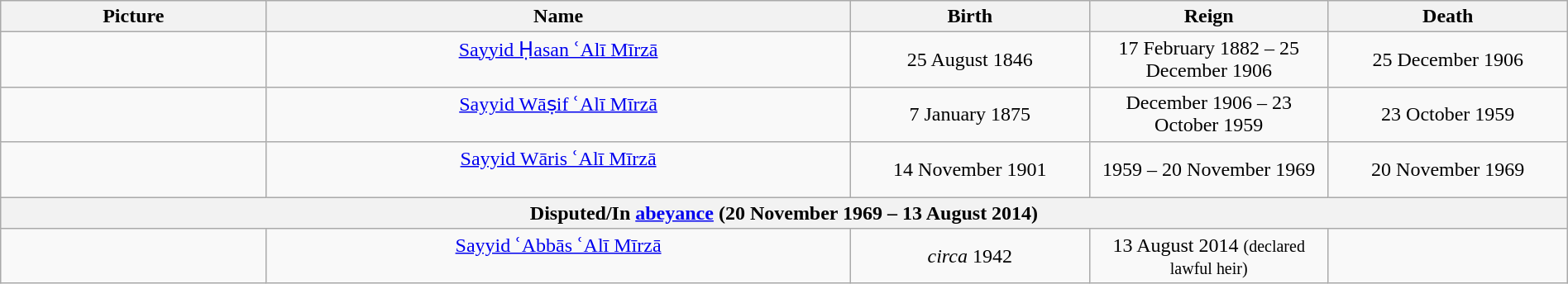<table class="wikitable" style="width:100%; text-align:center;">
<tr>
<th style="width:10%;">Picture</th>
<th style="width:22%;">Name</th>
<th style="width:9%;">Birth</th>
<th style="width:9%;">Reign</th>
<th style="width:9%;">Death</th>
</tr>
<tr>
<td></td>
<td><a href='#'>Sayyid Ḥasan ʿAlī Mīrzā</a><br><small></small><br><small></small></td>
<td>25 August 1846</td>
<td>17 February 1882 – 25 December 1906</td>
<td>25 December 1906</td>
</tr>
<tr>
<td></td>
<td><a href='#'>Sayyid Wāṣif ʿAlī Mīrzā</a><br><small></small><br><small></small></td>
<td>7 January 1875</td>
<td>December 1906 – 23 October 1959</td>
<td>23 October 1959</td>
</tr>
<tr>
<td></td>
<td><a href='#'>Sayyid Wāris ʿAlī Mīrzā</a><br><small></small><br><small></small></td>
<td>14 November 1901</td>
<td>1959 – 20 November 1969</td>
<td>20 November 1969</td>
</tr>
<tr>
<th scope="row" colspan="5">Disputed/In <a href='#'>abeyance</a> (20 November 1969 – 13 August 2014)</th>
</tr>
<tr>
<td></td>
<td><a href='#'>Sayyid ʿAbbās ʿAlī Mīrzā</a><br><small></small><br><small></small></td>
<td><em>circa</em> 1942</td>
<td>13 August 2014 <small>(declared lawful heir)</small></td>
<td></td>
</tr>
</table>
